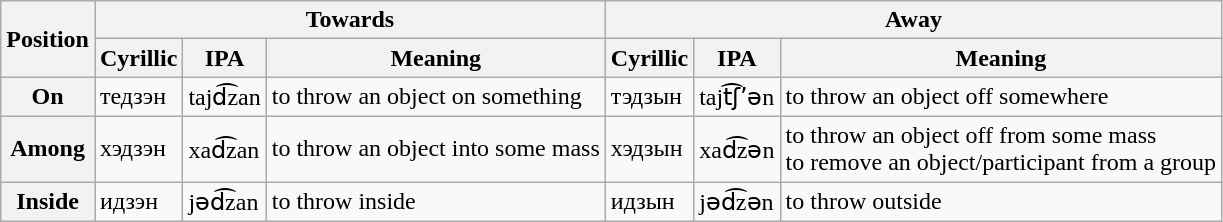<table class="wikitable" border="1">
<tr>
<th rowspan=2>Position</th>
<th colspan=3>Towards</th>
<th colspan=3>Away</th>
</tr>
<tr>
<th>Cyrillic</th>
<th>IPA</th>
<th>Meaning</th>
<th>Cyrillic</th>
<th>IPA</th>
<th>Meaning</th>
</tr>
<tr>
<th>On</th>
<td>тедзэн</td>
<td>tajd͡zan</td>
<td>to throw an object on something</td>
<td>тэдзын</td>
<td>tajt͡ʃʼən</td>
<td>to throw an object off somewhere</td>
</tr>
<tr>
<th>Among</th>
<td>хэдзэн</td>
<td>xad͡zan</td>
<td>to throw an object into some mass</td>
<td>хэдзын</td>
<td>xad͡zən</td>
<td>to throw an object off from some mass<br>to remove an object/participant from a group</td>
</tr>
<tr>
<th>Inside</th>
<td>идзэн</td>
<td>jəd͡zan</td>
<td>to throw inside</td>
<td>идзын</td>
<td>jəd͡zən</td>
<td>to throw outside</td>
</tr>
</table>
